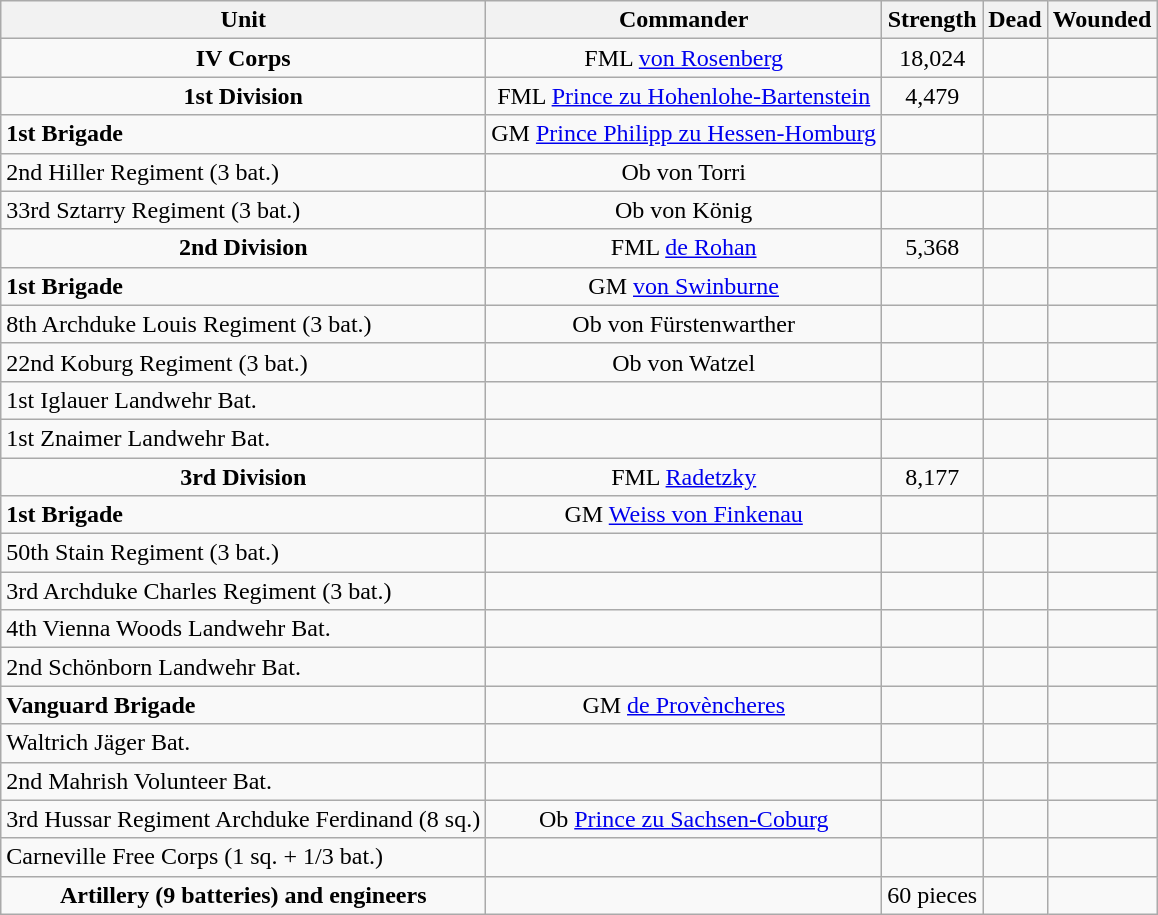<table class="wikitable">
<tr>
<th>Unit</th>
<th>Commander</th>
<th>Strength</th>
<th>Dead</th>
<th>Wounded</th>
</tr>
<tr>
<th style="background:#f9f9f9;">IV Corps</th>
<td style="text-align:center;">FML <a href='#'>von Rosenberg</a></td>
<td style="text-align:center;">18,024</td>
<td style="text-align:center;"></td>
<td style="text-align:center;"></td>
</tr>
<tr>
<th style="background:#f9f9f9;">1st Division</th>
<td style="text-align:center;">FML <a href='#'>Prince zu Hohenlohe-Bartenstein</a></td>
<td style="text-align:center;">4,479</td>
<td style="text-align:center;"></td>
<td style="text-align:center;"></td>
</tr>
<tr>
<td><strong>1st Brigade</strong></td>
<td style="text-align:center;">GM <a href='#'>Prince Philipp zu Hessen-Homburg</a></td>
<td style="text-align:center;"></td>
<td style="text-align:center;"></td>
<td style="text-align:center;"></td>
</tr>
<tr>
<td>2nd Hiller Regiment (3 bat.)</td>
<td style="text-align:center;">Ob von Torri</td>
<td style="text-align:center;"></td>
<td style="text-align:center;"></td>
<td style="text-align:center;"></td>
</tr>
<tr>
<td>33rd Sztarry Regiment (3 bat.)</td>
<td style="text-align:center;">Ob von König</td>
<td style="text-align:center;"></td>
<td style="text-align:center;"></td>
<td style="text-align:center;"></td>
</tr>
<tr>
<th style="background:#f9f9f9;">2nd Division</th>
<td style="text-align:center;">FML <a href='#'>de Rohan</a></td>
<td style="text-align:center;">5,368</td>
<td style="text-align:center;"></td>
<td style="text-align:center;"></td>
</tr>
<tr>
<td><strong>1st Brigade</strong></td>
<td style="text-align:center;">GM <a href='#'>von Swinburne</a></td>
<td style="text-align:center;"></td>
<td style="text-align:center;"></td>
<td style="text-align:center;"></td>
</tr>
<tr>
<td>8th Archduke Louis Regiment (3 bat.)</td>
<td style="text-align:center;">Ob von Fürstenwarther</td>
<td style="text-align:center;"></td>
<td style="text-align:center;"></td>
<td style="text-align:center;"></td>
</tr>
<tr>
<td>22nd Koburg Regiment (3 bat.)</td>
<td style="text-align:center;">Ob von Watzel</td>
<td style="text-align:center;"></td>
<td style="text-align:center;"></td>
<td style="text-align:center;"></td>
</tr>
<tr>
<td>1st Iglauer Landwehr Bat.</td>
<td style="text-align:center;"></td>
<td style="text-align:center;"></td>
<td style="text-align:center;"></td>
<td style="text-align:center;"></td>
</tr>
<tr>
<td>1st Znaimer Landwehr Bat.</td>
<td style="text-align:center;"></td>
<td style="text-align:center;"></td>
<td style="text-align:center;"></td>
<td style="text-align:center;"></td>
</tr>
<tr>
<th style="background:#f9f9f9;">3rd Division</th>
<td style="text-align:center;">FML <a href='#'>Radetzky</a></td>
<td style="text-align:center;">8,177</td>
<td style="text-align:center;"></td>
<td style="text-align:center;"></td>
</tr>
<tr>
<td><strong>1st Brigade</strong></td>
<td style="text-align:center;">GM <a href='#'>Weiss von Finkenau</a></td>
<td style="text-align:center;"></td>
<td style="text-align:center;"></td>
<td style="text-align:center;"></td>
</tr>
<tr>
<td>50th Stain Regiment (3 bat.)</td>
<td style="text-align:center;"></td>
<td style="text-align:center;"></td>
<td style="text-align:center;"></td>
<td style="text-align:center;"></td>
</tr>
<tr>
<td>3rd Archduke Charles Regiment (3 bat.)</td>
<td style="text-align:center;"></td>
<td style="text-align:center;"></td>
<td style="text-align:center;"></td>
<td style="text-align:center;"></td>
</tr>
<tr>
<td>4th Vienna Woods Landwehr Bat.</td>
<td style="text-align:center;"></td>
<td style="text-align:center;"></td>
<td style="text-align:center;"></td>
<td style="text-align:center;"></td>
</tr>
<tr>
<td>2nd Schönborn Landwehr Bat.</td>
<td style="text-align:center;"></td>
<td style="text-align:center;"></td>
<td style="text-align:center;"></td>
<td style="text-align:center;"></td>
</tr>
<tr>
<td><strong>Vanguard Brigade</strong></td>
<td style="text-align:center;">GM <a href='#'>de Provèncheres</a></td>
<td style="text-align:center;"></td>
<td style="text-align:center;"></td>
<td style="text-align:center;"></td>
</tr>
<tr>
<td>Waltrich Jäger Bat.</td>
<td style="text-align:center;"></td>
<td style="text-align:center;"></td>
<td style="text-align:center;"></td>
<td style="text-align:center;"></td>
</tr>
<tr>
<td>2nd Mahrish Volunteer Bat.</td>
<td style="text-align:center;"></td>
<td style="text-align:center;"></td>
<td style="text-align:center;"></td>
<td style="text-align:center;"></td>
</tr>
<tr>
<td>3rd Hussar Regiment Archduke Ferdinand (8 sq.)</td>
<td style="text-align:center;">Ob <a href='#'>Prince zu Sachsen-Coburg</a></td>
<td style="text-align:center;"></td>
<td style="text-align:center;"></td>
<td style="text-align:center;"></td>
</tr>
<tr>
<td>Carneville Free Corps (1 sq. + 1/3 bat.)</td>
<td style="text-align:center;"></td>
<td style="text-align:center;"></td>
<td style="text-align:center;"></td>
<td style="text-align:center;"></td>
</tr>
<tr>
<th style="background:#f9f9f9;">Artillery (9 batteries) and engineers</th>
<td style="text-align:center;"></td>
<td style="text-align:center;">60 pieces</td>
<td style="text-align:center;"></td>
<td style="text-align:center;"></td>
</tr>
</table>
